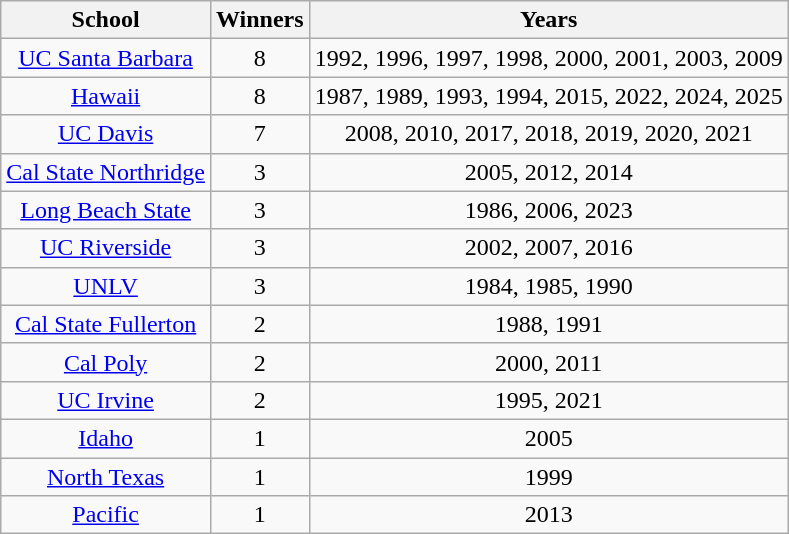<table class="wikitable sortable" style="text-align:center;">
<tr>
<th>School</th>
<th>Winners</th>
<th class=unsortable>Years</th>
</tr>
<tr>
<td><a href='#'>UC Santa Barbara</a></td>
<td>8</td>
<td>1992, 1996, 1997, 1998, 2000, 2001, 2003, 2009</td>
</tr>
<tr>
<td><a href='#'>Hawaii</a></td>
<td>8</td>
<td>1987, 1989, 1993, 1994, 2015, 2022, 2024, 2025</td>
</tr>
<tr>
<td><a href='#'>UC Davis</a></td>
<td>7</td>
<td>2008, 2010, 2017, 2018, 2019, 2020, 2021</td>
</tr>
<tr>
<td><a href='#'>Cal State Northridge</a></td>
<td>3</td>
<td>2005, 2012, 2014</td>
</tr>
<tr>
<td><a href='#'>Long Beach State</a></td>
<td>3</td>
<td>1986, 2006, 2023</td>
</tr>
<tr>
<td><a href='#'>UC Riverside</a></td>
<td>3</td>
<td>2002, 2007, 2016</td>
</tr>
<tr>
<td><a href='#'>UNLV</a></td>
<td>3</td>
<td>1984, 1985, 1990</td>
</tr>
<tr>
<td><a href='#'>Cal State Fullerton</a></td>
<td>2</td>
<td>1988, 1991</td>
</tr>
<tr>
<td><a href='#'>Cal Poly</a></td>
<td>2</td>
<td>2000, 2011</td>
</tr>
<tr>
<td><a href='#'>UC Irvine</a></td>
<td>2</td>
<td>1995, 2021</td>
</tr>
<tr>
<td><a href='#'>Idaho</a></td>
<td>1</td>
<td>2005</td>
</tr>
<tr>
<td><a href='#'>North Texas</a></td>
<td>1</td>
<td>1999</td>
</tr>
<tr>
<td><a href='#'>Pacific</a></td>
<td>1</td>
<td>2013</td>
</tr>
</table>
